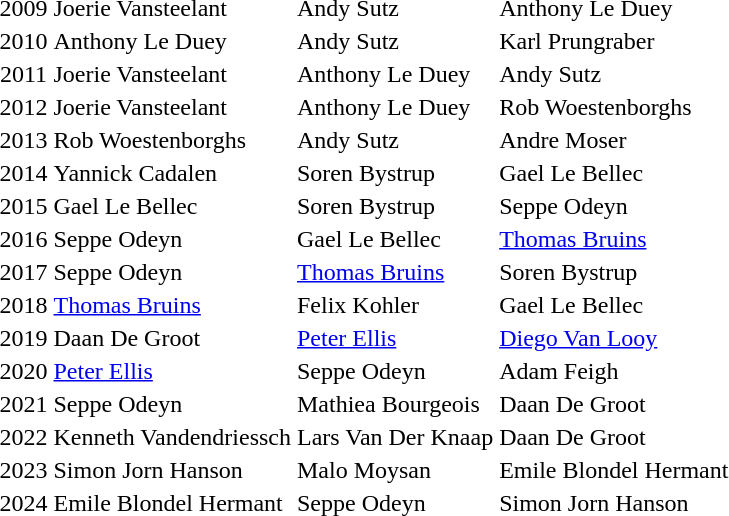<table>
<tr>
<td align="center">2009</td>
<td> Joerie Vansteelant</td>
<td> Andy Sutz</td>
<td> Anthony Le Duey</td>
</tr>
<tr>
<td align="center">2010</td>
<td> Anthony Le Duey</td>
<td> Andy Sutz</td>
<td> Karl Prungraber</td>
</tr>
<tr>
<td align="center">2011</td>
<td> Joerie Vansteelant</td>
<td> Anthony Le Duey</td>
<td> Andy Sutz</td>
</tr>
<tr>
<td align="center">2012</td>
<td> Joerie Vansteelant</td>
<td> Anthony Le Duey</td>
<td> Rob Woestenborghs</td>
</tr>
<tr>
<td align="center">2013</td>
<td> Rob Woestenborghs</td>
<td> Andy Sutz</td>
<td> Andre Moser</td>
</tr>
<tr>
<td align="center">2014</td>
<td> Yannick Cadalen</td>
<td> Soren Bystrup</td>
<td> Gael Le Bellec</td>
</tr>
<tr>
<td align="center">2015</td>
<td> Gael Le Bellec</td>
<td> Soren Bystrup</td>
<td> Seppe Odeyn</td>
</tr>
<tr>
<td align="center">2016</td>
<td> Seppe Odeyn</td>
<td> Gael Le Bellec</td>
<td> <a href='#'>Thomas Bruins</a></td>
</tr>
<tr>
<td align="center">2017</td>
<td> Seppe Odeyn</td>
<td> <a href='#'>Thomas Bruins</a></td>
<td> Soren Bystrup</td>
</tr>
<tr>
<td align="center">2018</td>
<td> <a href='#'>Thomas Bruins</a></td>
<td> Felix Kohler</td>
<td> Gael Le Bellec</td>
</tr>
<tr>
<td align="center">2019</td>
<td> Daan De Groot</td>
<td> <a href='#'>Peter Ellis</a></td>
<td> <a href='#'>Diego Van Looy</a></td>
</tr>
<tr>
<td align="center">2020</td>
<td> <a href='#'>Peter Ellis</a></td>
<td> Seppe Odeyn</td>
<td> Adam Feigh</td>
</tr>
<tr>
<td align="center">2021</td>
<td> Seppe Odeyn</td>
<td> Mathiea Bourgeois</td>
<td> Daan De Groot</td>
</tr>
<tr>
<td align="center">2022</td>
<td> Kenneth Vandendriessch</td>
<td> Lars Van Der Knaap</td>
<td> Daan De Groot</td>
</tr>
<tr>
<td align="center">2023</td>
<td> Simon Jorn Hanson</td>
<td> Malo Moysan</td>
<td> Emile Blondel Hermant</td>
</tr>
<tr>
<td align="center">2024</td>
<td> Emile Blondel Hermant</td>
<td> Seppe Odeyn</td>
<td> Simon Jorn Hanson</td>
</tr>
<tr>
</tr>
</table>
